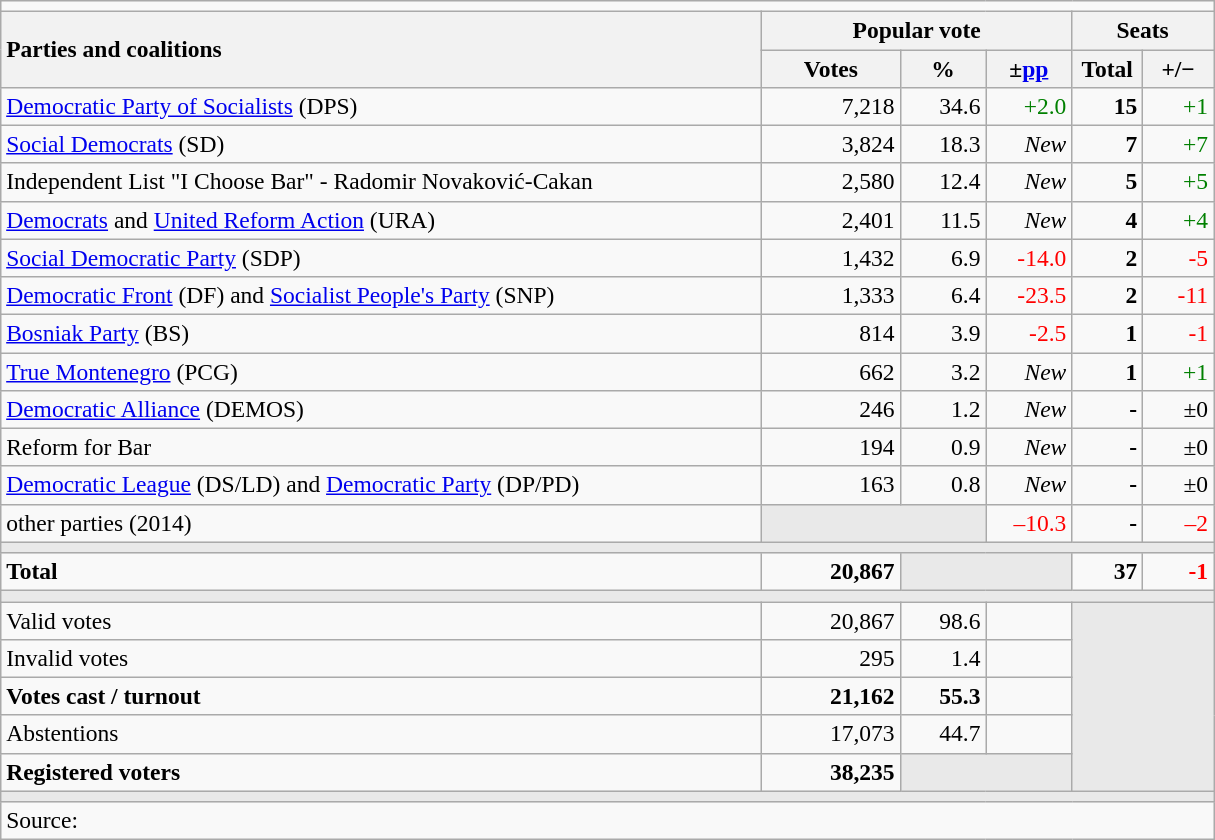<table class="wikitable" style="text-align:right; font-size:98%; margin-bottom:0">
<tr>
<td colspan="6"></td>
</tr>
<tr>
<th style="text-align:left;" rowspan="2" width="500">Parties and coalitions</th>
<th colspan="3">Popular vote</th>
<th colspan="2">Seats</th>
</tr>
<tr>
<th width="85">Votes</th>
<th width="50">%</th>
<th width="50">±<a href='#'>pp</a></th>
<th width="40">Total</th>
<th width="40">+/−</th>
</tr>
<tr>
<td align="left"><a href='#'>Democratic Party of Socialists</a> (DPS)</td>
<td>7,218</td>
<td>34.6</td>
<td style="color:green;">+2.0</td>
<td><strong>15</strong></td>
<td style="color:green;">+1</td>
</tr>
<tr>
<td align="left"><a href='#'>Social Democrats</a> (SD)</td>
<td>3,824</td>
<td>18.3</td>
<td><em>New</em></td>
<td><strong>7</strong></td>
<td style="color:green;">+7</td>
</tr>
<tr>
<td align="left">Independent List  "I Choose Bar" - Radomir Novaković-Cakan</td>
<td>2,580</td>
<td>12.4</td>
<td><em>New</em></td>
<td><strong>5</strong></td>
<td style="color:green;">+5</td>
</tr>
<tr>
<td align="left"><a href='#'>Democrats</a> and <a href='#'>United Reform Action</a> (URA)</td>
<td>2,401</td>
<td>11.5</td>
<td><em>New</em></td>
<td><strong>4</strong></td>
<td style="color:green;">+4</td>
</tr>
<tr>
<td align="left"><a href='#'>Social Democratic Party</a> (SDP)</td>
<td>1,432</td>
<td>6.9</td>
<td style="color:red;">-14.0</td>
<td><strong>2</strong></td>
<td style="color:red;">-5</td>
</tr>
<tr>
<td align="left"><a href='#'>Democratic Front</a> (DF) and <a href='#'>Socialist People's Party</a> (SNP)</td>
<td>1,333</td>
<td>6.4</td>
<td style="color:red;">-23.5</td>
<td><strong>2</strong></td>
<td style="color:red;">-11</td>
</tr>
<tr>
<td align="left"><a href='#'>Bosniak Party</a> (BS)</td>
<td>814</td>
<td>3.9</td>
<td style="color:red;">-2.5</td>
<td><strong>1</strong></td>
<td style="color:red;">-1</td>
</tr>
<tr>
<td align="left"><a href='#'>True Montenegro</a> (PCG)</td>
<td>662</td>
<td>3.2</td>
<td><em>New</em></td>
<td><strong>1</strong></td>
<td style="color:green;">+1</td>
</tr>
<tr>
<td align="left"><a href='#'>Democratic Alliance</a> (DEMOS)</td>
<td>246</td>
<td>1.2</td>
<td><em>New</em></td>
<td><strong>-</strong></td>
<td>±0</td>
</tr>
<tr>
<td align="left">Reform for Bar</td>
<td>194</td>
<td>0.9</td>
<td><em>New</em></td>
<td><strong>-</strong></td>
<td>±0</td>
</tr>
<tr>
<td align="left"><a href='#'>Democratic League</a> (DS/LD) and <a href='#'>Democratic Party</a> (DP/PD)</td>
<td>163</td>
<td>0.8</td>
<td><em>New</em></td>
<td><strong>-</strong></td>
<td>±0</td>
</tr>
<tr>
<td align="left">other parties (2014)</td>
<td bgcolor="#E9E9E9" colspan="2"></td>
<td style="color:red;">–10.3</td>
<td><strong>-</strong></td>
<td style="color:red;">–2</td>
</tr>
<tr>
<td colspan="6" bgcolor="#E9E9E9"></td>
</tr>
<tr style="font-weight:bold;">
<td align="left" width="500">Total</td>
<td>20,867</td>
<td bgcolor="#E9E9E9" colspan="2"></td>
<td width="40">37</td>
<td width="40" style="color:red;">-1</td>
</tr>
<tr>
<td colspan="6" bgcolor="#E9E9E9"></td>
</tr>
<tr>
<td align="left">Valid votes</td>
<td>20,867</td>
<td>98.6</td>
<td style="color:green;"></td>
<td bgcolor="#E9E9E9" colspan="2" rowspan="5"></td>
</tr>
<tr>
<td align="left">Invalid votes</td>
<td>295</td>
<td>1.4</td>
<td style="color:red;"></td>
</tr>
<tr style="font-weight:bold;">
<td align="left">Votes cast / turnout</td>
<td>21,162</td>
<td>55.3</td>
<td style="color:green;"></td>
</tr>
<tr>
<td align="left">Abstentions</td>
<td>17,073</td>
<td>44.7</td>
<td style="color:red;"></td>
</tr>
<tr style="font-weight:bold;">
<td align="left">Registered voters</td>
<td>38,235</td>
<td bgcolor="#E9E9E9" colspan="2"></td>
</tr>
<tr>
<td colspan="6" bgcolor="#E9E9E9"></td>
</tr>
<tr>
<td align="left" colspan="6">Source:</td>
</tr>
</table>
